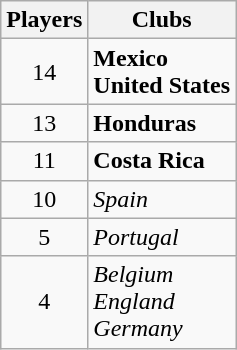<table class="wikitable">
<tr>
<th>Players</th>
<th>Clubs</th>
</tr>
<tr>
<td align=center>14</td>
<td> <strong>Mexico</strong><br> <strong>United States</strong></td>
</tr>
<tr>
<td align=center>13</td>
<td> <strong>Honduras</strong></td>
</tr>
<tr>
<td align=center>11</td>
<td> <strong>Costa Rica</strong></td>
</tr>
<tr>
<td align=center>10</td>
<td> <em>Spain</em></td>
</tr>
<tr>
<td align=center>5</td>
<td> <em>Portugal</em></td>
</tr>
<tr>
<td align=center>4</td>
<td> <em>Belgium</em><br> <em>England</em><br> <em>Germany</em></td>
</tr>
</table>
